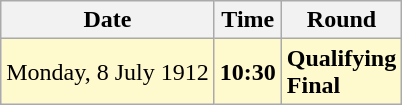<table class="wikitable">
<tr>
<th>Date</th>
<th>Time</th>
<th>Round</th>
</tr>
<tr style=background:lemonchiffon>
<td>Monday, 8 July 1912</td>
<td><strong>10:30</strong></td>
<td><strong>Qualifying</strong><br><strong>Final</strong></td>
</tr>
</table>
